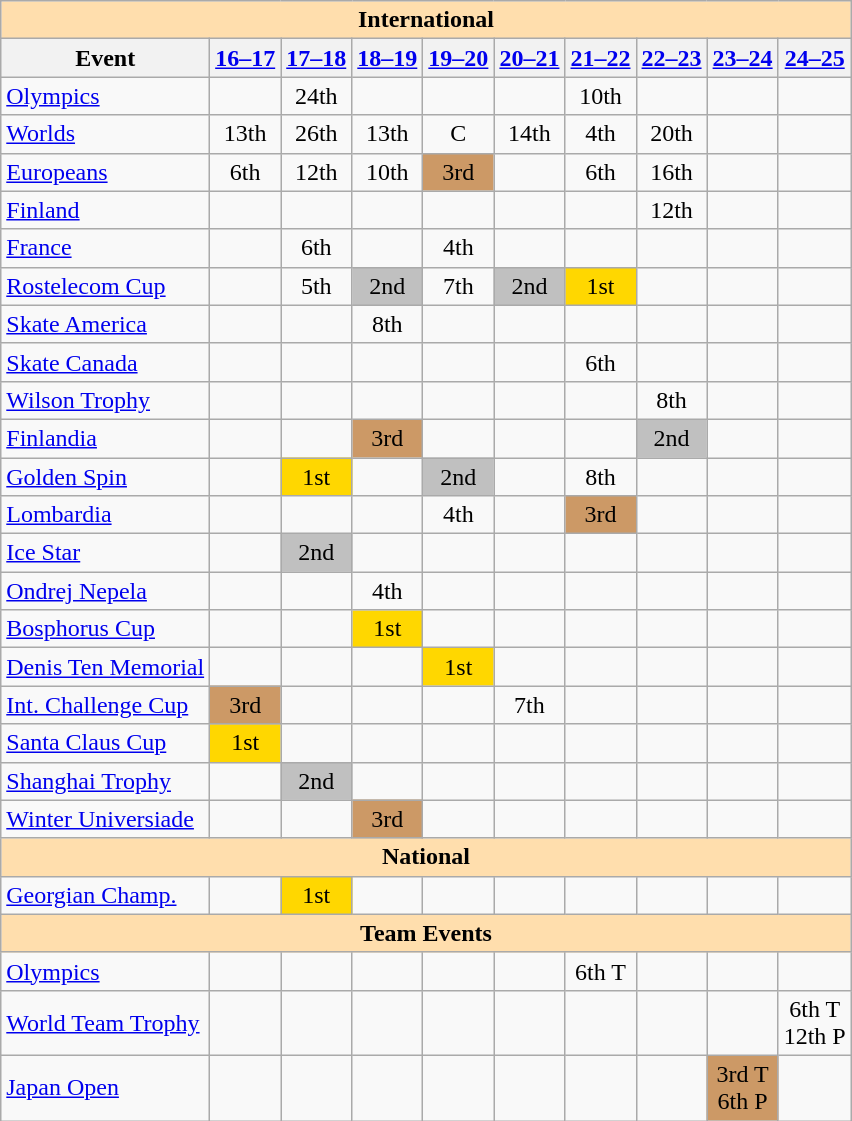<table class="wikitable" style="text-align:center">
<tr>
<th style="background-color: #ffdead; " colspan=10 align=center>International</th>
</tr>
<tr>
<th>Event</th>
<th><a href='#'>16–17</a></th>
<th><a href='#'>17–18</a></th>
<th><a href='#'>18–19</a></th>
<th><a href='#'>19–20</a></th>
<th><a href='#'>20–21</a></th>
<th><a href='#'>21–22</a></th>
<th><a href='#'>22–23</a></th>
<th><a href='#'>23–24</a></th>
<th><a href='#'>24–25</a></th>
</tr>
<tr>
<td align=left><a href='#'>Olympics</a></td>
<td></td>
<td>24th</td>
<td></td>
<td></td>
<td></td>
<td>10th</td>
<td></td>
<td></td>
</tr>
<tr>
<td align=left><a href='#'>Worlds</a></td>
<td>13th</td>
<td>26th</td>
<td>13th</td>
<td>C</td>
<td>14th</td>
<td>4th</td>
<td>20th</td>
<td></td>
<td></td>
</tr>
<tr>
<td align=left><a href='#'>Europeans</a></td>
<td>6th</td>
<td>12th</td>
<td>10th</td>
<td bgcolor=cc9966>3rd</td>
<td></td>
<td>6th</td>
<td>16th</td>
<td></td>
<td></td>
</tr>
<tr>
<td align=left> <a href='#'>Finland</a></td>
<td></td>
<td></td>
<td></td>
<td></td>
<td></td>
<td></td>
<td>12th</td>
<td></td>
<td></td>
</tr>
<tr>
<td align=left> <a href='#'>France</a></td>
<td></td>
<td>6th</td>
<td></td>
<td>4th</td>
<td></td>
<td></td>
<td></td>
<td></td>
<td></td>
</tr>
<tr>
<td align=left> <a href='#'>Rostelecom Cup</a></td>
<td></td>
<td>5th</td>
<td bgcolor=silver>2nd</td>
<td>7th</td>
<td bgcolor=silver>2nd</td>
<td bgcolor=gold>1st</td>
<td></td>
<td></td>
<td></td>
</tr>
<tr>
<td align=left> <a href='#'>Skate America</a></td>
<td></td>
<td></td>
<td>8th</td>
<td></td>
<td></td>
<td></td>
<td></td>
<td></td>
<td></td>
</tr>
<tr>
<td align=left> <a href='#'>Skate Canada</a></td>
<td></td>
<td></td>
<td></td>
<td></td>
<td></td>
<td>6th</td>
<td></td>
<td></td>
<td></td>
</tr>
<tr>
<td align=left> <a href='#'>Wilson Trophy</a></td>
<td></td>
<td></td>
<td></td>
<td></td>
<td></td>
<td></td>
<td>8th</td>
<td></td>
<td></td>
</tr>
<tr>
<td align=left> <a href='#'>Finlandia</a></td>
<td></td>
<td></td>
<td bgcolor=cc9966>3rd</td>
<td></td>
<td></td>
<td></td>
<td bgcolor=silver>2nd</td>
<td></td>
<td></td>
</tr>
<tr>
<td align=left> <a href='#'>Golden Spin</a></td>
<td></td>
<td bgcolor=gold>1st</td>
<td></td>
<td bgcolor=silver>2nd</td>
<td></td>
<td>8th</td>
<td></td>
<td></td>
<td></td>
</tr>
<tr>
<td align="left"> <a href='#'>Lombardia</a></td>
<td></td>
<td></td>
<td></td>
<td>4th</td>
<td></td>
<td bgcolor=cc9966>3rd</td>
<td></td>
<td></td>
<td></td>
</tr>
<tr>
<td align=left> <a href='#'>Ice Star</a></td>
<td></td>
<td bgcolor=silver>2nd</td>
<td></td>
<td></td>
<td></td>
<td></td>
<td></td>
<td></td>
<td></td>
</tr>
<tr>
<td align=left> <a href='#'>Ondrej Nepela</a></td>
<td></td>
<td></td>
<td>4th</td>
<td></td>
<td></td>
<td></td>
<td></td>
<td></td>
<td></td>
</tr>
<tr>
<td align=left><a href='#'>Bosphorus Cup</a></td>
<td></td>
<td></td>
<td bgcolor=gold>1st</td>
<td></td>
<td></td>
<td></td>
<td></td>
<td></td>
<td></td>
</tr>
<tr>
<td align=left><a href='#'>Denis Ten Memorial</a></td>
<td></td>
<td></td>
<td></td>
<td bgcolor=gold>1st</td>
<td></td>
<td></td>
<td></td>
<td></td>
<td></td>
</tr>
<tr>
<td align=left><a href='#'>Int. Challenge Cup</a></td>
<td bgcolor=cc9966>3rd</td>
<td></td>
<td></td>
<td></td>
<td>7th</td>
<td></td>
<td></td>
<td></td>
<td></td>
</tr>
<tr>
<td align=left><a href='#'>Santa Claus Cup</a></td>
<td bgcolor=gold>1st</td>
<td></td>
<td></td>
<td></td>
<td></td>
<td></td>
<td></td>
<td></td>
<td></td>
</tr>
<tr>
<td align=left><a href='#'>Shanghai Trophy</a></td>
<td></td>
<td bgcolor=silver>2nd</td>
<td></td>
<td></td>
<td></td>
<td></td>
<td></td>
<td></td>
<td></td>
</tr>
<tr>
<td align=left><a href='#'>Winter Universiade</a></td>
<td></td>
<td></td>
<td bgcolor=cc9966>3rd</td>
<td></td>
<td></td>
<td></td>
<td></td>
<td></td>
<td></td>
</tr>
<tr>
<th style="background-color: #ffdead; " colspan=10 align=center>National</th>
</tr>
<tr>
<td align=left><a href='#'>Georgian Champ. </a></td>
<td></td>
<td bgcolor=gold>1st</td>
<td></td>
<td></td>
<td></td>
<td></td>
<td></td>
<td></td>
<td></td>
</tr>
<tr>
<th style="background-color: #ffdead; " colspan=10 align=center>Team Events</th>
</tr>
<tr>
<td align=left><a href='#'>Olympics</a></td>
<td></td>
<td></td>
<td></td>
<td></td>
<td></td>
<td>6th T</td>
<td></td>
<td></td>
<td></td>
</tr>
<tr>
<td align=left><a href='#'>World Team Trophy</a></td>
<td></td>
<td></td>
<td></td>
<td></td>
<td></td>
<td></td>
<td></td>
<td></td>
<td>6th T<br>12th P</td>
</tr>
<tr>
<td align=left><a href='#'>Japan Open</a></td>
<td></td>
<td></td>
<td></td>
<td></td>
<td></td>
<td></td>
<td></td>
<td bgcolor=cc9966>3rd T <br> 6th P</td>
<td></td>
</tr>
</table>
